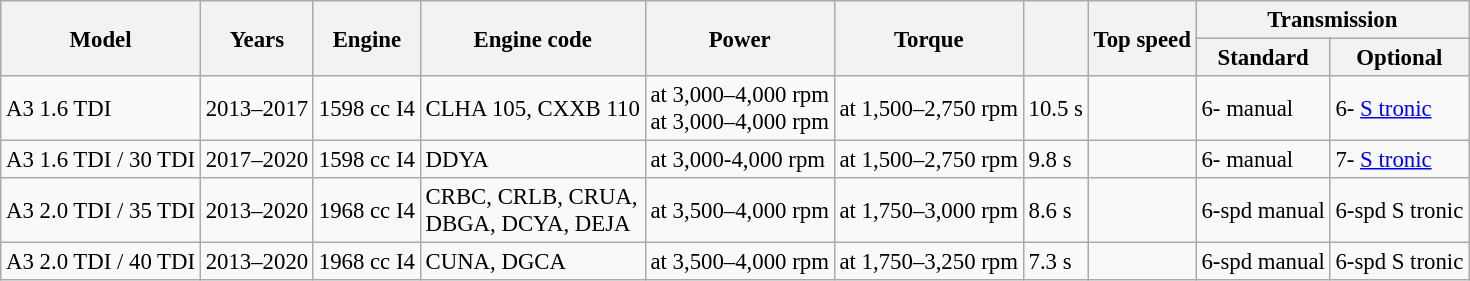<table class="wikitable sticky-header" style="font-size: 95%">
<tr>
<th rowspan="2">Model</th>
<th rowspan="2">Years</th>
<th rowspan="2">Engine</th>
<th rowspan="2">Engine code</th>
<th rowspan="2">Power</th>
<th rowspan="2">Torque</th>
<th rowspan="2"></th>
<th rowspan="2">Top speed</th>
<th colspan="2">Transmission</th>
</tr>
<tr>
<th>Standard</th>
<th>Optional</th>
</tr>
<tr>
<td>A3 1.6 TDI</td>
<td>2013–2017</td>
<td>1598 cc I4</td>
<td>CLHA 105, CXXB 110</td>
<td> at 3,000–4,000 rpm<br> at 3,000–4,000 rpm</td>
<td> at 1,500–2,750 rpm</td>
<td>10.5 s</td>
<td></td>
<td>6- manual</td>
<td>6- <a href='#'>S tronic</a></td>
</tr>
<tr>
<td>A3 1.6 TDI / 30 TDI</td>
<td>2017–2020</td>
<td>1598 cc I4</td>
<td>DDYA</td>
<td> at 3,000-4,000 rpm</td>
<td> at 1,500–2,750 rpm</td>
<td>9.8 s</td>
<td></td>
<td>6- manual</td>
<td>7- <a href='#'>S tronic</a></td>
</tr>
<tr>
<td>A3 2.0 TDI / 35 TDI</td>
<td>2013–2020</td>
<td>1968 cc I4</td>
<td>CRBC, CRLB, CRUA,<br>DBGA, DCYA, DEJA</td>
<td> at 3,500–4,000 rpm</td>
<td> at 1,750–3,000 rpm</td>
<td>8.6 s</td>
<td></td>
<td>6-spd manual</td>
<td>6-spd S tronic</td>
</tr>
<tr>
<td>A3 2.0 TDI / 40 TDI</td>
<td>2013–2020</td>
<td>1968 cc I4</td>
<td>CUNA, DGCA</td>
<td> at 3,500–4,000 rpm</td>
<td> at 1,750–3,250 rpm</td>
<td>7.3 s</td>
<td></td>
<td>6-spd manual</td>
<td>6-spd S tronic</td>
</tr>
</table>
